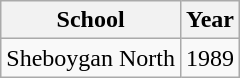<table class="wikitable">
<tr>
<th>School</th>
<th>Year</th>
</tr>
<tr>
<td>Sheboygan North</td>
<td>1989</td>
</tr>
</table>
